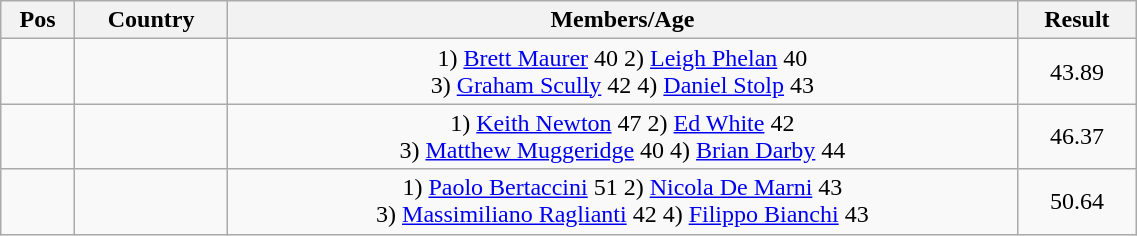<table class="wikitable"  style="text-align:center; width:60%;">
<tr>
<th>Pos</th>
<th>Country</th>
<th>Members/Age</th>
<th>Result</th>
</tr>
<tr>
<td align=center></td>
<td align=left></td>
<td>1) <a href='#'>Brett Maurer</a> 40 2) <a href='#'>Leigh Phelan</a> 40<br>3) <a href='#'>Graham Scully</a> 42 4) <a href='#'>Daniel Stolp</a> 43</td>
<td>43.89</td>
</tr>
<tr>
<td align=center></td>
<td align=left></td>
<td>1) <a href='#'>Keith Newton</a> 47 2) <a href='#'>Ed White</a> 42<br>3) <a href='#'>Matthew Muggeridge</a> 40 4) <a href='#'>Brian Darby</a> 44</td>
<td>46.37</td>
</tr>
<tr>
<td align=center></td>
<td align=left></td>
<td>1) <a href='#'>Paolo Bertaccini</a> 51 2) <a href='#'>Nicola De Marni</a>  43<br>3) <a href='#'>Massimiliano Raglianti</a> 42 4) <a href='#'>Filippo Bianchi</a> 43</td>
<td>50.64</td>
</tr>
</table>
